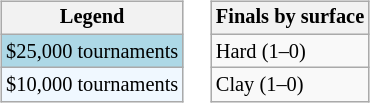<table>
<tr valign=top>
<td><br><table class=wikitable style="font-size:85%">
<tr>
<th>Legend</th>
</tr>
<tr style="background:lightblue;">
<td>$25,000 tournaments</td>
</tr>
<tr style="background:#f0f8ff;">
<td>$10,000 tournaments</td>
</tr>
</table>
</td>
<td><br><table class=wikitable style="font-size:85%">
<tr>
<th>Finals by surface</th>
</tr>
<tr>
<td>Hard (1–0)</td>
</tr>
<tr>
<td>Clay (1–0)</td>
</tr>
</table>
</td>
</tr>
</table>
